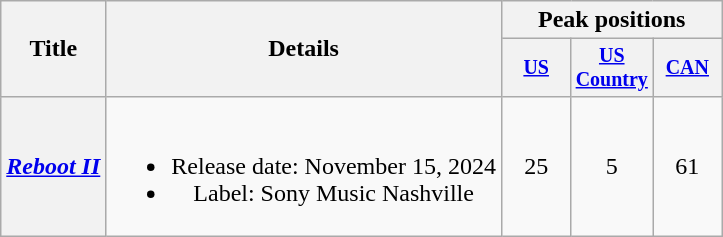<table class="wikitable plainrowheaders" style="text-align:center">
<tr>
<th scope="col" rowspan="2">Title</th>
<th scope="col" rowspan="2">Details</th>
<th scope="col" colspan="3">Peak positions</th>
</tr>
<tr style="font-size:smaller;">
<th scope="col" width="40"><a href='#'>US</a><br></th>
<th scope="col" width="40"><a href='#'>US<br>Country</a><br></th>
<th scope="col" width="40"><a href='#'>CAN</a><br></th>
</tr>
<tr>
<th scope="row"><em><a href='#'>Reboot II</a></em></th>
<td><br><ul><li>Release date: November 15, 2024</li><li>Label: Sony Music Nashville</li></ul></td>
<td>25</td>
<td>5</td>
<td>61</td>
</tr>
</table>
